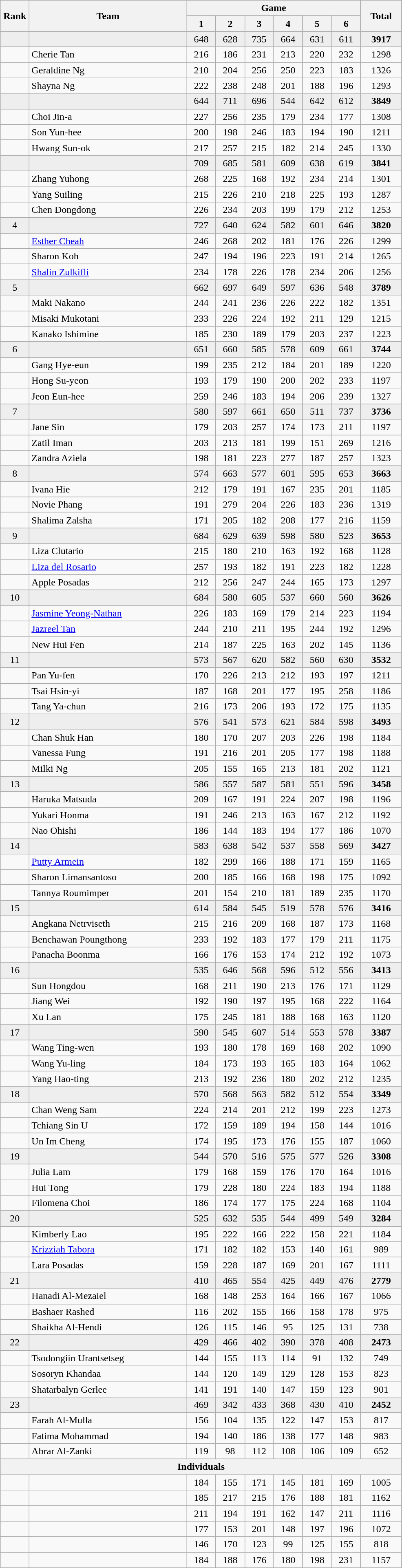<table class=wikitable style="text-align:center">
<tr>
<th rowspan="2" width=40>Rank</th>
<th rowspan="2" width=250>Team</th>
<th colspan="6">Game</th>
<th rowspan="2" width=60>Total</th>
</tr>
<tr>
<th width=40>1</th>
<th width=40>2</th>
<th width=40>3</th>
<th width=40>4</th>
<th width=40>5</th>
<th width=40>6</th>
</tr>
<tr bgcolor=eeeeee>
<td></td>
<td align=left></td>
<td>648</td>
<td>628</td>
<td>735</td>
<td>664</td>
<td>631</td>
<td>611</td>
<td><strong>3917</strong></td>
</tr>
<tr>
<td></td>
<td align=left>Cherie Tan</td>
<td>216</td>
<td>186</td>
<td>231</td>
<td>213</td>
<td>220</td>
<td>232</td>
<td>1298</td>
</tr>
<tr>
<td></td>
<td align=left>Geraldine Ng</td>
<td>210</td>
<td>204</td>
<td>256</td>
<td>250</td>
<td>223</td>
<td>183</td>
<td>1326</td>
</tr>
<tr>
<td></td>
<td align=left>Shayna Ng</td>
<td>222</td>
<td>238</td>
<td>248</td>
<td>201</td>
<td>188</td>
<td>196</td>
<td>1293</td>
</tr>
<tr bgcolor=eeeeee>
<td></td>
<td align=left></td>
<td>644</td>
<td>711</td>
<td>696</td>
<td>544</td>
<td>642</td>
<td>612</td>
<td><strong>3849</strong></td>
</tr>
<tr>
<td></td>
<td align=left>Choi Jin-a</td>
<td>227</td>
<td>256</td>
<td>235</td>
<td>179</td>
<td>234</td>
<td>177</td>
<td>1308</td>
</tr>
<tr>
<td></td>
<td align=left>Son Yun-hee</td>
<td>200</td>
<td>198</td>
<td>246</td>
<td>183</td>
<td>194</td>
<td>190</td>
<td>1211</td>
</tr>
<tr>
<td></td>
<td align=left>Hwang Sun-ok</td>
<td>217</td>
<td>257</td>
<td>215</td>
<td>182</td>
<td>214</td>
<td>245</td>
<td>1330</td>
</tr>
<tr bgcolor=eeeeee>
<td></td>
<td align=left></td>
<td>709</td>
<td>685</td>
<td>581</td>
<td>609</td>
<td>638</td>
<td>619</td>
<td><strong>3841</strong></td>
</tr>
<tr>
<td></td>
<td align=left>Zhang Yuhong</td>
<td>268</td>
<td>225</td>
<td>168</td>
<td>192</td>
<td>234</td>
<td>214</td>
<td>1301</td>
</tr>
<tr>
<td></td>
<td align=left>Yang Suiling</td>
<td>215</td>
<td>226</td>
<td>210</td>
<td>218</td>
<td>225</td>
<td>193</td>
<td>1287</td>
</tr>
<tr>
<td></td>
<td align=left>Chen Dongdong</td>
<td>226</td>
<td>234</td>
<td>203</td>
<td>199</td>
<td>179</td>
<td>212</td>
<td>1253</td>
</tr>
<tr bgcolor=eeeeee>
<td>4</td>
<td align=left></td>
<td>727</td>
<td>640</td>
<td>624</td>
<td>582</td>
<td>601</td>
<td>646</td>
<td><strong>3820</strong></td>
</tr>
<tr>
<td></td>
<td align=left><a href='#'>Esther Cheah</a></td>
<td>246</td>
<td>268</td>
<td>202</td>
<td>181</td>
<td>176</td>
<td>226</td>
<td>1299</td>
</tr>
<tr>
<td></td>
<td align=left>Sharon Koh</td>
<td>247</td>
<td>194</td>
<td>196</td>
<td>223</td>
<td>191</td>
<td>214</td>
<td>1265</td>
</tr>
<tr>
<td></td>
<td align=left><a href='#'>Shalin Zulkifli</a></td>
<td>234</td>
<td>178</td>
<td>226</td>
<td>178</td>
<td>234</td>
<td>206</td>
<td>1256</td>
</tr>
<tr bgcolor=eeeeee>
<td>5</td>
<td align=left></td>
<td>662</td>
<td>697</td>
<td>649</td>
<td>597</td>
<td>636</td>
<td>548</td>
<td><strong>3789</strong></td>
</tr>
<tr>
<td></td>
<td align=left>Maki Nakano</td>
<td>244</td>
<td>241</td>
<td>236</td>
<td>226</td>
<td>222</td>
<td>182</td>
<td>1351</td>
</tr>
<tr>
<td></td>
<td align=left>Misaki Mukotani</td>
<td>233</td>
<td>226</td>
<td>224</td>
<td>192</td>
<td>211</td>
<td>129</td>
<td>1215</td>
</tr>
<tr>
<td></td>
<td align=left>Kanako Ishimine</td>
<td>185</td>
<td>230</td>
<td>189</td>
<td>179</td>
<td>203</td>
<td>237</td>
<td>1223</td>
</tr>
<tr bgcolor=eeeeee>
<td>6</td>
<td align=left></td>
<td>651</td>
<td>660</td>
<td>585</td>
<td>578</td>
<td>609</td>
<td>661</td>
<td><strong>3744</strong></td>
</tr>
<tr>
<td></td>
<td align=left>Gang Hye-eun</td>
<td>199</td>
<td>235</td>
<td>212</td>
<td>184</td>
<td>201</td>
<td>189</td>
<td>1220</td>
</tr>
<tr>
<td></td>
<td align=left>Hong Su-yeon</td>
<td>193</td>
<td>179</td>
<td>190</td>
<td>200</td>
<td>202</td>
<td>233</td>
<td>1197</td>
</tr>
<tr>
<td></td>
<td align=left>Jeon Eun-hee</td>
<td>259</td>
<td>246</td>
<td>183</td>
<td>194</td>
<td>206</td>
<td>239</td>
<td>1327</td>
</tr>
<tr bgcolor=eeeeee>
<td>7</td>
<td align=left></td>
<td>580</td>
<td>597</td>
<td>661</td>
<td>650</td>
<td>511</td>
<td>737</td>
<td><strong>3736</strong></td>
</tr>
<tr>
<td></td>
<td align=left>Jane Sin</td>
<td>179</td>
<td>203</td>
<td>257</td>
<td>174</td>
<td>173</td>
<td>211</td>
<td>1197</td>
</tr>
<tr>
<td></td>
<td align=left>Zatil Iman</td>
<td>203</td>
<td>213</td>
<td>181</td>
<td>199</td>
<td>151</td>
<td>269</td>
<td>1216</td>
</tr>
<tr>
<td></td>
<td align=left>Zandra Aziela</td>
<td>198</td>
<td>181</td>
<td>223</td>
<td>277</td>
<td>187</td>
<td>257</td>
<td>1323</td>
</tr>
<tr bgcolor=eeeeee>
<td>8</td>
<td align=left></td>
<td>574</td>
<td>663</td>
<td>577</td>
<td>601</td>
<td>595</td>
<td>653</td>
<td><strong>3663</strong></td>
</tr>
<tr>
<td></td>
<td align=left>Ivana Hie</td>
<td>212</td>
<td>179</td>
<td>191</td>
<td>167</td>
<td>235</td>
<td>201</td>
<td>1185</td>
</tr>
<tr>
<td></td>
<td align=left>Novie Phang</td>
<td>191</td>
<td>279</td>
<td>204</td>
<td>226</td>
<td>183</td>
<td>236</td>
<td>1319</td>
</tr>
<tr>
<td></td>
<td align=left>Shalima Zalsha</td>
<td>171</td>
<td>205</td>
<td>182</td>
<td>208</td>
<td>177</td>
<td>216</td>
<td>1159</td>
</tr>
<tr bgcolor=eeeeee>
<td>9</td>
<td align=left></td>
<td>684</td>
<td>629</td>
<td>639</td>
<td>598</td>
<td>580</td>
<td>523</td>
<td><strong>3653</strong></td>
</tr>
<tr>
<td></td>
<td align=left>Liza Clutario</td>
<td>215</td>
<td>180</td>
<td>210</td>
<td>163</td>
<td>192</td>
<td>168</td>
<td>1128</td>
</tr>
<tr>
<td></td>
<td align=left><a href='#'>Liza del Rosario</a></td>
<td>257</td>
<td>193</td>
<td>182</td>
<td>191</td>
<td>223</td>
<td>182</td>
<td>1228</td>
</tr>
<tr>
<td></td>
<td align=left>Apple Posadas</td>
<td>212</td>
<td>256</td>
<td>247</td>
<td>244</td>
<td>165</td>
<td>173</td>
<td>1297</td>
</tr>
<tr bgcolor=eeeeee>
<td>10</td>
<td align=left></td>
<td>684</td>
<td>580</td>
<td>605</td>
<td>537</td>
<td>660</td>
<td>560</td>
<td><strong>3626</strong></td>
</tr>
<tr>
<td></td>
<td align=left><a href='#'>Jasmine Yeong-Nathan</a></td>
<td>226</td>
<td>183</td>
<td>169</td>
<td>179</td>
<td>214</td>
<td>223</td>
<td>1194</td>
</tr>
<tr>
<td></td>
<td align=left><a href='#'>Jazreel Tan</a></td>
<td>244</td>
<td>210</td>
<td>211</td>
<td>195</td>
<td>244</td>
<td>192</td>
<td>1296</td>
</tr>
<tr>
<td></td>
<td align=left>New Hui Fen</td>
<td>214</td>
<td>187</td>
<td>225</td>
<td>163</td>
<td>202</td>
<td>145</td>
<td>1136</td>
</tr>
<tr bgcolor=eeeeee>
<td>11</td>
<td align=left></td>
<td>573</td>
<td>567</td>
<td>620</td>
<td>582</td>
<td>560</td>
<td>630</td>
<td><strong>3532</strong></td>
</tr>
<tr>
<td></td>
<td align=left>Pan Yu-fen</td>
<td>170</td>
<td>226</td>
<td>213</td>
<td>212</td>
<td>193</td>
<td>197</td>
<td>1211</td>
</tr>
<tr>
<td></td>
<td align=left>Tsai Hsin-yi</td>
<td>187</td>
<td>168</td>
<td>201</td>
<td>177</td>
<td>195</td>
<td>258</td>
<td>1186</td>
</tr>
<tr>
<td></td>
<td align=left>Tang Ya-chun</td>
<td>216</td>
<td>173</td>
<td>206</td>
<td>193</td>
<td>172</td>
<td>175</td>
<td>1135</td>
</tr>
<tr bgcolor=eeeeee>
<td>12</td>
<td align=left></td>
<td>576</td>
<td>541</td>
<td>573</td>
<td>621</td>
<td>584</td>
<td>598</td>
<td><strong>3493</strong></td>
</tr>
<tr>
<td></td>
<td align=left>Chan Shuk Han</td>
<td>180</td>
<td>170</td>
<td>207</td>
<td>203</td>
<td>226</td>
<td>198</td>
<td>1184</td>
</tr>
<tr>
<td></td>
<td align=left>Vanessa Fung</td>
<td>191</td>
<td>216</td>
<td>201</td>
<td>205</td>
<td>177</td>
<td>198</td>
<td>1188</td>
</tr>
<tr>
<td></td>
<td align=left>Milki Ng</td>
<td>205</td>
<td>155</td>
<td>165</td>
<td>213</td>
<td>181</td>
<td>202</td>
<td>1121</td>
</tr>
<tr bgcolor=eeeeee>
<td>13</td>
<td align=left></td>
<td>586</td>
<td>557</td>
<td>587</td>
<td>581</td>
<td>551</td>
<td>596</td>
<td><strong>3458</strong></td>
</tr>
<tr>
<td></td>
<td align=left>Haruka Matsuda</td>
<td>209</td>
<td>167</td>
<td>191</td>
<td>224</td>
<td>207</td>
<td>198</td>
<td>1196</td>
</tr>
<tr>
<td></td>
<td align=left>Yukari Honma</td>
<td>191</td>
<td>246</td>
<td>213</td>
<td>163</td>
<td>167</td>
<td>212</td>
<td>1192</td>
</tr>
<tr>
<td></td>
<td align=left>Nao Ohishi</td>
<td>186</td>
<td>144</td>
<td>183</td>
<td>194</td>
<td>177</td>
<td>186</td>
<td>1070</td>
</tr>
<tr bgcolor=eeeeee>
<td>14</td>
<td align=left></td>
<td>583</td>
<td>638</td>
<td>542</td>
<td>537</td>
<td>558</td>
<td>569</td>
<td><strong>3427</strong></td>
</tr>
<tr>
<td></td>
<td align=left><a href='#'>Putty Armein</a></td>
<td>182</td>
<td>299</td>
<td>166</td>
<td>188</td>
<td>171</td>
<td>159</td>
<td>1165</td>
</tr>
<tr>
<td></td>
<td align=left>Sharon Limansantoso</td>
<td>200</td>
<td>185</td>
<td>166</td>
<td>168</td>
<td>198</td>
<td>175</td>
<td>1092</td>
</tr>
<tr>
<td></td>
<td align=left>Tannya Roumimper</td>
<td>201</td>
<td>154</td>
<td>210</td>
<td>181</td>
<td>189</td>
<td>235</td>
<td>1170</td>
</tr>
<tr bgcolor=eeeeee>
<td>15</td>
<td align=left></td>
<td>614</td>
<td>584</td>
<td>545</td>
<td>519</td>
<td>578</td>
<td>576</td>
<td><strong>3416</strong></td>
</tr>
<tr>
<td></td>
<td align=left>Angkana Netrviseth</td>
<td>215</td>
<td>216</td>
<td>209</td>
<td>168</td>
<td>187</td>
<td>173</td>
<td>1168</td>
</tr>
<tr>
<td></td>
<td align=left>Benchawan Poungthong</td>
<td>233</td>
<td>192</td>
<td>183</td>
<td>177</td>
<td>179</td>
<td>211</td>
<td>1175</td>
</tr>
<tr>
<td></td>
<td align=left>Panacha Boonma</td>
<td>166</td>
<td>176</td>
<td>153</td>
<td>174</td>
<td>212</td>
<td>192</td>
<td>1073</td>
</tr>
<tr bgcolor=eeeeee>
<td>16</td>
<td align=left></td>
<td>535</td>
<td>646</td>
<td>568</td>
<td>596</td>
<td>512</td>
<td>556</td>
<td><strong>3413</strong></td>
</tr>
<tr>
<td></td>
<td align=left>Sun Hongdou</td>
<td>168</td>
<td>211</td>
<td>190</td>
<td>213</td>
<td>176</td>
<td>171</td>
<td>1129</td>
</tr>
<tr>
<td></td>
<td align=left>Jiang Wei</td>
<td>192</td>
<td>190</td>
<td>197</td>
<td>195</td>
<td>168</td>
<td>222</td>
<td>1164</td>
</tr>
<tr>
<td></td>
<td align=left>Xu Lan</td>
<td>175</td>
<td>245</td>
<td>181</td>
<td>188</td>
<td>168</td>
<td>163</td>
<td>1120</td>
</tr>
<tr bgcolor=eeeeee>
<td>17</td>
<td align=left></td>
<td>590</td>
<td>545</td>
<td>607</td>
<td>514</td>
<td>553</td>
<td>578</td>
<td><strong>3387</strong></td>
</tr>
<tr>
<td></td>
<td align=left>Wang Ting-wen</td>
<td>193</td>
<td>180</td>
<td>178</td>
<td>169</td>
<td>168</td>
<td>202</td>
<td>1090</td>
</tr>
<tr>
<td></td>
<td align=left>Wang Yu-ling</td>
<td>184</td>
<td>173</td>
<td>193</td>
<td>165</td>
<td>183</td>
<td>164</td>
<td>1062</td>
</tr>
<tr>
<td></td>
<td align=left>Yang Hao-ting</td>
<td>213</td>
<td>192</td>
<td>236</td>
<td>180</td>
<td>202</td>
<td>212</td>
<td>1235</td>
</tr>
<tr bgcolor=eeeeee>
<td>18</td>
<td align=left></td>
<td>570</td>
<td>568</td>
<td>563</td>
<td>582</td>
<td>512</td>
<td>554</td>
<td><strong>3349</strong></td>
</tr>
<tr>
<td></td>
<td align=left>Chan Weng Sam</td>
<td>224</td>
<td>214</td>
<td>201</td>
<td>212</td>
<td>199</td>
<td>223</td>
<td>1273</td>
</tr>
<tr>
<td></td>
<td align=left>Tchiang Sin U</td>
<td>172</td>
<td>159</td>
<td>189</td>
<td>194</td>
<td>158</td>
<td>144</td>
<td>1016</td>
</tr>
<tr>
<td></td>
<td align=left>Un Im Cheng</td>
<td>174</td>
<td>195</td>
<td>173</td>
<td>176</td>
<td>155</td>
<td>187</td>
<td>1060</td>
</tr>
<tr bgcolor=eeeeee>
<td>19</td>
<td align=left></td>
<td>544</td>
<td>570</td>
<td>516</td>
<td>575</td>
<td>577</td>
<td>526</td>
<td><strong>3308</strong></td>
</tr>
<tr>
<td></td>
<td align=left>Julia Lam</td>
<td>179</td>
<td>168</td>
<td>159</td>
<td>176</td>
<td>170</td>
<td>164</td>
<td>1016</td>
</tr>
<tr>
<td></td>
<td align=left>Hui Tong</td>
<td>179</td>
<td>228</td>
<td>180</td>
<td>224</td>
<td>183</td>
<td>194</td>
<td>1188</td>
</tr>
<tr>
<td></td>
<td align=left>Filomena Choi</td>
<td>186</td>
<td>174</td>
<td>177</td>
<td>175</td>
<td>224</td>
<td>168</td>
<td>1104</td>
</tr>
<tr bgcolor=eeeeee>
<td>20</td>
<td align=left></td>
<td>525</td>
<td>632</td>
<td>535</td>
<td>544</td>
<td>499</td>
<td>549</td>
<td><strong>3284</strong></td>
</tr>
<tr>
<td></td>
<td align=left>Kimberly Lao</td>
<td>195</td>
<td>222</td>
<td>166</td>
<td>222</td>
<td>158</td>
<td>221</td>
<td>1184</td>
</tr>
<tr>
<td></td>
<td align=left><a href='#'>Krizziah Tabora</a></td>
<td>171</td>
<td>182</td>
<td>182</td>
<td>153</td>
<td>140</td>
<td>161</td>
<td>989</td>
</tr>
<tr>
<td></td>
<td align=left>Lara Posadas</td>
<td>159</td>
<td>228</td>
<td>187</td>
<td>169</td>
<td>201</td>
<td>167</td>
<td>1111</td>
</tr>
<tr bgcolor=eeeeee>
<td>21</td>
<td align=left></td>
<td>410</td>
<td>465</td>
<td>554</td>
<td>425</td>
<td>449</td>
<td>476</td>
<td><strong>2779</strong></td>
</tr>
<tr>
<td></td>
<td align=left>Hanadi Al-Mezaiel</td>
<td>168</td>
<td>148</td>
<td>253</td>
<td>164</td>
<td>166</td>
<td>167</td>
<td>1066</td>
</tr>
<tr>
<td></td>
<td align=left>Bashaer Rashed</td>
<td>116</td>
<td>202</td>
<td>155</td>
<td>166</td>
<td>158</td>
<td>178</td>
<td>975</td>
</tr>
<tr>
<td></td>
<td align=left>Shaikha Al-Hendi</td>
<td>126</td>
<td>115</td>
<td>146</td>
<td>95</td>
<td>125</td>
<td>131</td>
<td>738</td>
</tr>
<tr bgcolor=eeeeee>
<td>22</td>
<td align=left></td>
<td>429</td>
<td>466</td>
<td>402</td>
<td>390</td>
<td>378</td>
<td>408</td>
<td><strong>2473</strong></td>
</tr>
<tr>
<td></td>
<td align=left>Tsodongiin Urantsetseg</td>
<td>144</td>
<td>155</td>
<td>113</td>
<td>114</td>
<td>91</td>
<td>132</td>
<td>749</td>
</tr>
<tr>
<td></td>
<td align=left>Sosoryn Khandaa</td>
<td>144</td>
<td>120</td>
<td>149</td>
<td>129</td>
<td>128</td>
<td>153</td>
<td>823</td>
</tr>
<tr>
<td></td>
<td align=left>Shatarbalyn Gerlee</td>
<td>141</td>
<td>191</td>
<td>140</td>
<td>147</td>
<td>159</td>
<td>123</td>
<td>901</td>
</tr>
<tr bgcolor=eeeeee>
<td>23</td>
<td align=left></td>
<td>469</td>
<td>342</td>
<td>433</td>
<td>368</td>
<td>430</td>
<td>410</td>
<td><strong>2452</strong></td>
</tr>
<tr>
<td></td>
<td align=left>Farah Al-Mulla</td>
<td>156</td>
<td>104</td>
<td>135</td>
<td>122</td>
<td>147</td>
<td>153</td>
<td>817</td>
</tr>
<tr>
<td></td>
<td align=left>Fatima Mohammad</td>
<td>194</td>
<td>140</td>
<td>186</td>
<td>138</td>
<td>177</td>
<td>148</td>
<td>983</td>
</tr>
<tr>
<td></td>
<td align=left>Abrar Al-Zanki</td>
<td>119</td>
<td>98</td>
<td>112</td>
<td>108</td>
<td>106</td>
<td>109</td>
<td>652</td>
</tr>
<tr>
<th colspan=9>Individuals</th>
</tr>
<tr>
<td></td>
<td align=left></td>
<td>184</td>
<td>155</td>
<td>171</td>
<td>145</td>
<td>181</td>
<td>169</td>
<td>1005</td>
</tr>
<tr>
<td></td>
<td align=left></td>
<td>185</td>
<td>217</td>
<td>215</td>
<td>176</td>
<td>188</td>
<td>181</td>
<td>1162</td>
</tr>
<tr>
<td></td>
<td align=left></td>
<td>211</td>
<td>194</td>
<td>191</td>
<td>162</td>
<td>147</td>
<td>211</td>
<td>1116</td>
</tr>
<tr>
<td></td>
<td align=left></td>
<td>177</td>
<td>153</td>
<td>201</td>
<td>148</td>
<td>197</td>
<td>196</td>
<td>1072</td>
</tr>
<tr>
<td></td>
<td align=left></td>
<td>146</td>
<td>170</td>
<td>123</td>
<td>99</td>
<td>125</td>
<td>155</td>
<td>818</td>
</tr>
<tr>
<td></td>
<td align=left></td>
<td>184</td>
<td>188</td>
<td>176</td>
<td>180</td>
<td>198</td>
<td>231</td>
<td>1157</td>
</tr>
</table>
